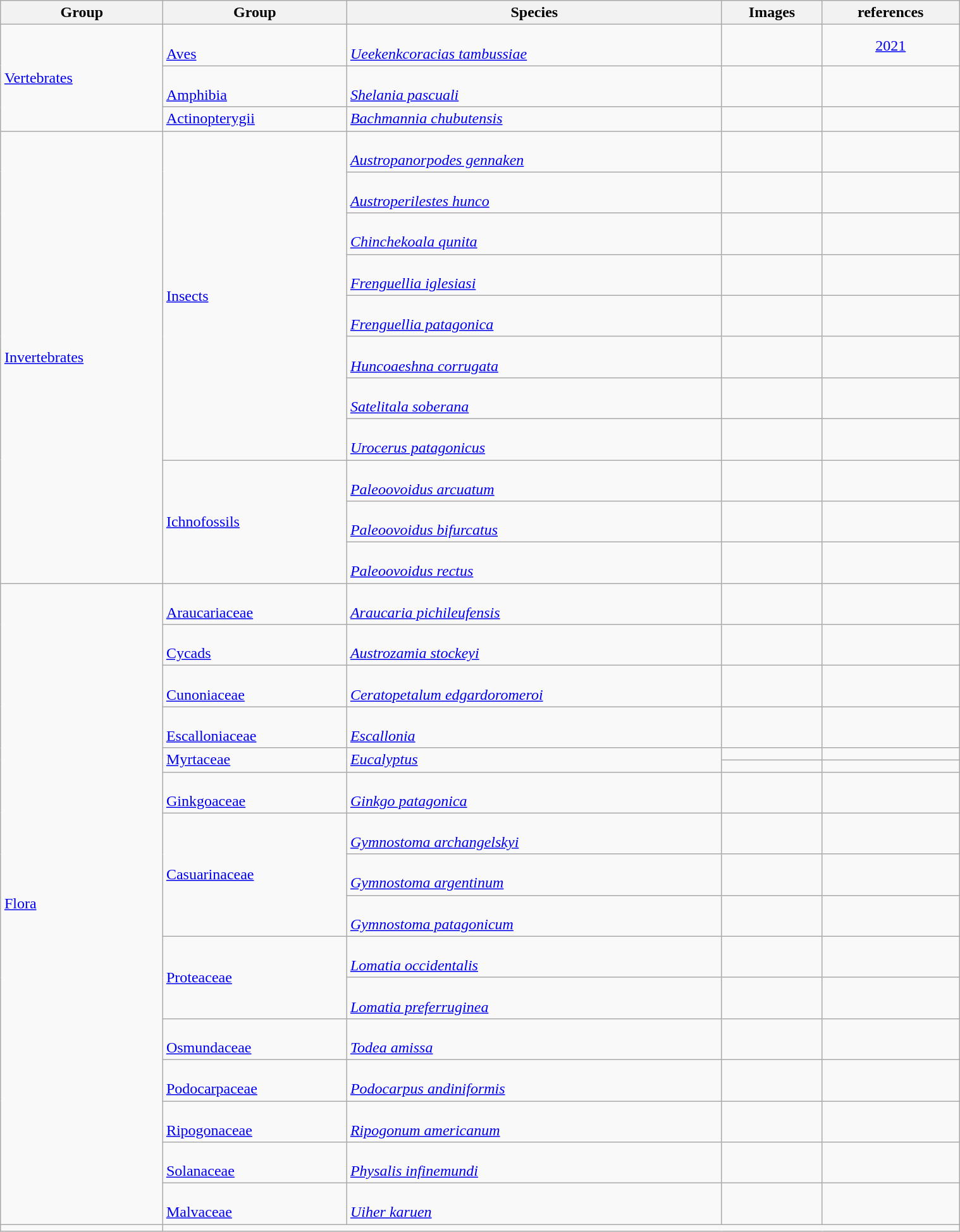<table class="wikitable sortable" style="margin:auto; width:80%;">
<tr>
<th>Group</th>
<th>Group</th>
<th>Species</th>
<th>Images</th>
<th>references</th>
</tr>
<tr>
<td rowspan=3><a href='#'>Vertebrates</a></td>
<td><br><a href='#'>Aves</a></td>
<td><br><em><a href='#'>Ueekenkcoracias tambussiae</a></em></td>
<td></td>
<td align=center><a href='#'>2021</a></td>
</tr>
<tr>
<td><br><a href='#'>Amphibia</a></td>
<td><br><em><a href='#'>Shelania pascuali</a></em></td>
<td></td>
<td align=center></td>
</tr>
<tr>
<td><a href='#'>Actinopterygii</a></td>
<td><em><a href='#'>Bachmannia chubutensis</a></em></td>
<td></td>
<td align=center></td>
</tr>
<tr>
<td rowspan=11><a href='#'>Invertebrates</a></td>
<td rowspan=8><a href='#'>Insects</a></td>
<td><br><em><a href='#'>Austropanorpodes gennaken</a></em></td>
<td></td>
<td align=center></td>
</tr>
<tr>
<td><br><em><a href='#'>Austroperilestes hunco</a></em></td>
<td></td>
<td align=center></td>
</tr>
<tr>
<td><br><em><a href='#'>Chinchekoala qunita</a></em></td>
<td></td>
<td align=center></td>
</tr>
<tr>
<td><br><em><a href='#'>Frenguellia iglesiasi</a></em></td>
<td></td>
<td align=center></td>
</tr>
<tr>
<td><br><em><a href='#'>Frenguellia patagonica</a></em></td>
<td></td>
<td align=center></td>
</tr>
<tr>
<td><br><em><a href='#'>Huncoaeshna corrugata</a></em></td>
<td></td>
<td align=center></td>
</tr>
<tr>
<td><br><em><a href='#'>Satelitala soberana</a></em></td>
<td></td>
<td align=center></td>
</tr>
<tr>
<td><br><em><a href='#'>Urocerus patagonicus</a></em></td>
<td></td>
<td align=center></td>
</tr>
<tr>
<td rowspan=3><a href='#'>Ichnofossils</a></td>
<td><br><em><a href='#'>Paleoovoidus arcuatum</a></em></td>
<td></td>
<td align=center></td>
</tr>
<tr>
<td><br><em><a href='#'>Paleoovoidus bifurcatus</a></em></td>
<td></td>
<td align=center></td>
</tr>
<tr>
<td><br><em><a href='#'>Paleoovoidus rectus</a></em></td>
<td></td>
<td align=center></td>
</tr>
<tr>
<td rowspan=17><a href='#'>Flora</a></td>
<td><br><a href='#'>Araucariaceae</a></td>
<td><br><em><a href='#'>Araucaria pichileufensis</a></em></td>
<td></td>
<td align=center></td>
</tr>
<tr>
<td><br><a href='#'>Cycads</a></td>
<td><br><em><a href='#'>Austrozamia stockeyi</a></em></td>
<td></td>
<td align=center></td>
</tr>
<tr>
<td><br><a href='#'>Cunoniaceae</a></td>
<td><br><em><a href='#'>Ceratopetalum edgardoromeroi</a></em></td>
<td></td>
<td align=center></td>
</tr>
<tr>
<td><br><a href='#'>Escalloniaceae</a></td>
<td><br><em><a href='#'>Escallonia</a></em></td>
<td></td>
<td align=center></td>
</tr>
<tr>
<td rowspan=2><a href='#'>Myrtaceae</a></td>
<td rowspan=2><em><a href='#'>Eucalyptus</a></em></td>
<td></td>
<td align=center></td>
</tr>
<tr>
<td></td>
<td align=center></td>
</tr>
<tr>
<td><br><a href='#'>Ginkgoaceae</a></td>
<td><br><em><a href='#'>Ginkgo patagonica</a></em></td>
<td></td>
<td align=center></td>
</tr>
<tr>
<td rowspan=3><a href='#'>Casuarinaceae</a></td>
<td><br><em><a href='#'>Gymnostoma archangelskyi</a></em></td>
<td></td>
<td align=center></td>
</tr>
<tr>
<td><br><em><a href='#'>Gymnostoma argentinum</a></em></td>
<td></td>
<td align=center></td>
</tr>
<tr>
<td><br><em><a href='#'>Gymnostoma patagonicum</a></em></td>
<td></td>
<td align=center></td>
</tr>
<tr>
<td rowspan=2><a href='#'>Proteaceae</a></td>
<td><br><em><a href='#'>Lomatia occidentalis</a></em></td>
<td></td>
<td align=center></td>
</tr>
<tr>
<td><br><em><a href='#'>Lomatia preferruginea</a></em></td>
<td></td>
<td align=center></td>
</tr>
<tr>
<td><br><a href='#'>Osmundaceae</a></td>
<td><br><em><a href='#'>Todea amissa</a></em></td>
<td></td>
<td align=center></td>
</tr>
<tr>
<td><br><a href='#'>Podocarpaceae</a></td>
<td><br><em><a href='#'>Podocarpus andiniformis</a></em></td>
<td></td>
<td align=center></td>
</tr>
<tr>
<td><br><a href='#'>Ripogonaceae</a></td>
<td><br><em><a href='#'>Ripogonum americanum</a></em></td>
<td></td>
<td align=center></td>
</tr>
<tr>
<td><br><a href='#'>Solanaceae</a></td>
<td><br><em><a href='#'>Physalis infinemundi</a></em></td>
<td><br></td>
<td align=center></td>
</tr>
<tr>
<td><br><a href='#'>Malvaceae</a></td>
<td><br><em><a href='#'>Uiher karuen</a></em></td>
<td></td>
<td align=center></td>
</tr>
<tr>
<td></td>
</tr>
</table>
